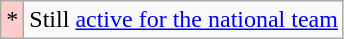<table class="wikitable">
<tr>
<td style="background-color:#FFCCCC">*</td>
<td>Still <a href='#'>active for the national team</a></td>
</tr>
</table>
